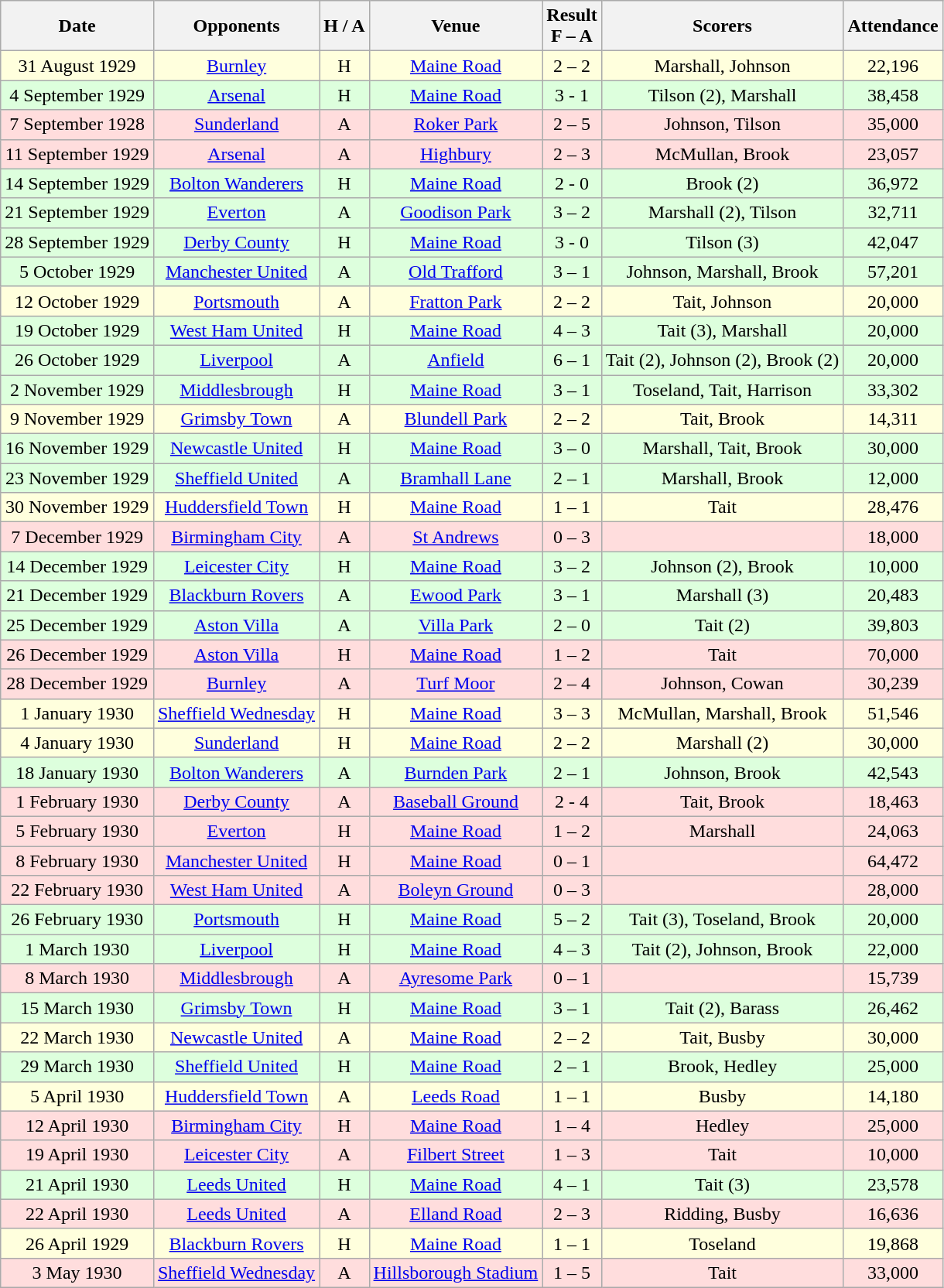<table class="wikitable" style="text-align:center">
<tr>
<th>Date</th>
<th>Opponents</th>
<th>H / A</th>
<th>Venue</th>
<th>Result<br>F – A</th>
<th>Scorers</th>
<th>Attendance</th>
</tr>
<tr bgcolor="#ffffdd">
<td>31 August 1929</td>
<td><a href='#'>Burnley</a></td>
<td>H</td>
<td><a href='#'>Maine Road</a></td>
<td>2 – 2</td>
<td>Marshall, Johnson</td>
<td>22,196</td>
</tr>
<tr bgcolor="#ddffdd">
<td>4 September 1929</td>
<td><a href='#'>Arsenal</a></td>
<td>H</td>
<td><a href='#'>Maine Road</a></td>
<td>3 - 1</td>
<td>Tilson (2), Marshall</td>
<td>38,458</td>
</tr>
<tr bgcolor="#ffdddd">
<td>7 September 1928</td>
<td><a href='#'>Sunderland</a></td>
<td>A</td>
<td><a href='#'>Roker Park</a></td>
<td>2 – 5</td>
<td>Johnson, Tilson</td>
<td>35,000</td>
</tr>
<tr bgcolor="#ffdddd">
<td>11 September 1929</td>
<td><a href='#'>Arsenal</a></td>
<td>A</td>
<td><a href='#'>Highbury</a></td>
<td>2 – 3</td>
<td>McMullan, Brook</td>
<td>23,057</td>
</tr>
<tr bgcolor="#ddffdd">
<td>14 September 1929</td>
<td><a href='#'>Bolton Wanderers</a></td>
<td>H</td>
<td><a href='#'>Maine Road</a></td>
<td>2 - 0</td>
<td>Brook (2)</td>
<td>36,972</td>
</tr>
<tr bgcolor="#ddffdd">
<td>21 September 1929</td>
<td><a href='#'>Everton</a></td>
<td>A</td>
<td><a href='#'>Goodison Park</a></td>
<td>3 – 2</td>
<td>Marshall (2), Tilson</td>
<td>32,711</td>
</tr>
<tr bgcolor="#ddffdd">
<td>28 September 1929</td>
<td><a href='#'>Derby County</a></td>
<td>H</td>
<td><a href='#'>Maine Road</a></td>
<td>3 - 0</td>
<td>Tilson (3)</td>
<td>42,047</td>
</tr>
<tr bgcolor="#ddffdd">
<td>5 October 1929</td>
<td><a href='#'>Manchester United</a></td>
<td>A</td>
<td><a href='#'>Old Trafford</a></td>
<td>3 – 1</td>
<td>Johnson, Marshall, Brook</td>
<td>57,201</td>
</tr>
<tr bgcolor="#ffffdd">
<td>12 October 1929</td>
<td><a href='#'>Portsmouth</a></td>
<td>A</td>
<td><a href='#'>Fratton Park</a></td>
<td>2 – 2</td>
<td>Tait, Johnson</td>
<td>20,000</td>
</tr>
<tr bgcolor="#ddffdd">
<td>19 October 1929</td>
<td><a href='#'>West Ham United</a></td>
<td>H</td>
<td><a href='#'>Maine Road</a></td>
<td>4 – 3</td>
<td>Tait (3), Marshall</td>
<td>20,000</td>
</tr>
<tr bgcolor="#ddffdd">
<td>26 October 1929</td>
<td><a href='#'>Liverpool</a></td>
<td>A</td>
<td><a href='#'>Anfield</a></td>
<td>6 – 1</td>
<td>Tait (2), Johnson (2), Brook (2)</td>
<td>20,000</td>
</tr>
<tr bgcolor="#ddffdd">
<td>2 November 1929</td>
<td><a href='#'>Middlesbrough</a></td>
<td>H</td>
<td><a href='#'>Maine Road</a></td>
<td>3 – 1</td>
<td>Toseland, Tait, Harrison</td>
<td>33,302</td>
</tr>
<tr bgcolor="#ffffdd">
<td>9 November 1929</td>
<td><a href='#'>Grimsby Town</a></td>
<td>A</td>
<td><a href='#'>Blundell Park</a></td>
<td>2 – 2</td>
<td>Tait, Brook</td>
<td>14,311</td>
</tr>
<tr bgcolor="#ddffdd">
<td>16 November 1929</td>
<td><a href='#'>Newcastle United</a></td>
<td>H</td>
<td><a href='#'>Maine Road</a></td>
<td>3 – 0</td>
<td>Marshall, Tait, Brook</td>
<td>30,000</td>
</tr>
<tr bgcolor="#ddffdd">
<td>23 November 1929</td>
<td><a href='#'>Sheffield United</a></td>
<td>A</td>
<td><a href='#'>Bramhall Lane</a></td>
<td>2 – 1</td>
<td>Marshall, Brook</td>
<td>12,000</td>
</tr>
<tr bgcolor="#ffffdd">
<td>30 November 1929</td>
<td><a href='#'>Huddersfield Town</a></td>
<td>H</td>
<td><a href='#'>Maine Road</a></td>
<td>1 – 1</td>
<td>Tait</td>
<td>28,476</td>
</tr>
<tr bgcolor="#ffdddd">
<td>7 December 1929</td>
<td><a href='#'>Birmingham City</a></td>
<td>A</td>
<td><a href='#'>St Andrews</a></td>
<td>0 – 3</td>
<td></td>
<td>18,000</td>
</tr>
<tr bgcolor="#ddffdd">
<td>14 December 1929</td>
<td><a href='#'>Leicester City</a></td>
<td>H</td>
<td><a href='#'>Maine Road</a></td>
<td>3 – 2</td>
<td>Johnson (2), Brook</td>
<td>10,000</td>
</tr>
<tr bgcolor="#ddffdd">
<td>21 December 1929</td>
<td><a href='#'>Blackburn Rovers</a></td>
<td>A</td>
<td><a href='#'>Ewood Park</a></td>
<td>3 – 1</td>
<td>Marshall (3)</td>
<td>20,483</td>
</tr>
<tr bgcolor="#ddffdd">
<td>25 December 1929</td>
<td><a href='#'>Aston Villa</a></td>
<td>A</td>
<td><a href='#'>Villa Park</a></td>
<td>2 – 0</td>
<td>Tait (2)</td>
<td>39,803</td>
</tr>
<tr bgcolor="#ffdddd">
<td>26 December 1929</td>
<td><a href='#'>Aston Villa</a></td>
<td>H</td>
<td><a href='#'>Maine Road</a></td>
<td>1 – 2</td>
<td>Tait</td>
<td>70,000</td>
</tr>
<tr bgcolor="#ffdddd">
<td>28 December 1929</td>
<td><a href='#'>Burnley</a></td>
<td>A</td>
<td><a href='#'>Turf Moor</a></td>
<td>2 – 4</td>
<td>Johnson, Cowan</td>
<td>30,239</td>
</tr>
<tr bgcolor="#ffffdd">
<td>1 January 1930</td>
<td><a href='#'>Sheffield Wednesday</a></td>
<td>H</td>
<td><a href='#'>Maine Road</a></td>
<td>3 – 3</td>
<td>McMullan, Marshall, Brook</td>
<td>51,546</td>
</tr>
<tr bgcolor="#ffffdd">
<td>4 January 1930</td>
<td><a href='#'>Sunderland</a></td>
<td>H</td>
<td><a href='#'>Maine Road</a></td>
<td>2 – 2</td>
<td>Marshall (2)</td>
<td>30,000</td>
</tr>
<tr bgcolor="#ddffdd">
<td>18 January 1930</td>
<td><a href='#'>Bolton Wanderers</a></td>
<td>A</td>
<td><a href='#'>Burnden Park</a></td>
<td>2 – 1</td>
<td>Johnson, Brook</td>
<td>42,543</td>
</tr>
<tr bgcolor="#ffdddd">
<td>1 February 1930</td>
<td><a href='#'>Derby County</a></td>
<td>A</td>
<td><a href='#'>Baseball Ground</a></td>
<td>2 - 4</td>
<td>Tait, Brook</td>
<td>18,463</td>
</tr>
<tr bgcolor="#ffdddd">
<td>5 February 1930</td>
<td><a href='#'>Everton</a></td>
<td>H</td>
<td><a href='#'>Maine Road</a></td>
<td>1 – 2</td>
<td>Marshall</td>
<td>24,063</td>
</tr>
<tr bgcolor="#ffdddd">
<td>8 February 1930</td>
<td><a href='#'>Manchester United</a></td>
<td>H</td>
<td><a href='#'>Maine Road</a></td>
<td>0 – 1</td>
<td></td>
<td>64,472</td>
</tr>
<tr bgcolor="#ffdddd">
<td>22 February 1930</td>
<td><a href='#'>West Ham United</a></td>
<td>A</td>
<td><a href='#'>Boleyn Ground</a></td>
<td>0 – 3</td>
<td></td>
<td>28,000</td>
</tr>
<tr bgcolor="#ddffdd">
<td>26 February 1930</td>
<td><a href='#'>Portsmouth</a></td>
<td>H</td>
<td><a href='#'>Maine Road</a></td>
<td>5 – 2</td>
<td>Tait (3), Toseland, Brook</td>
<td>20,000</td>
</tr>
<tr bgcolor="#ddffdd">
<td>1 March 1930</td>
<td><a href='#'>Liverpool</a></td>
<td>H</td>
<td><a href='#'>Maine Road</a></td>
<td>4 – 3</td>
<td>Tait (2), Johnson, Brook</td>
<td>22,000</td>
</tr>
<tr bgcolor="#ffdddd">
<td>8 March 1930</td>
<td><a href='#'>Middlesbrough</a></td>
<td>A</td>
<td><a href='#'>Ayresome Park</a></td>
<td>0 – 1</td>
<td></td>
<td>15,739</td>
</tr>
<tr bgcolor="#ddffdd">
<td>15 March 1930</td>
<td><a href='#'>Grimsby Town</a></td>
<td>H</td>
<td><a href='#'>Maine Road</a></td>
<td>3 – 1</td>
<td>Tait (2), Barass</td>
<td>26,462</td>
</tr>
<tr bgcolor="#ffffdd">
<td>22 March 1930</td>
<td><a href='#'>Newcastle United</a></td>
<td>A</td>
<td><a href='#'>Maine Road</a></td>
<td>2 – 2</td>
<td>Tait, Busby</td>
<td>30,000</td>
</tr>
<tr bgcolor="#ddffdd">
<td>29 March 1930</td>
<td><a href='#'>Sheffield United</a></td>
<td>H</td>
<td><a href='#'>Maine Road</a></td>
<td>2 – 1</td>
<td>Brook, Hedley</td>
<td>25,000</td>
</tr>
<tr bgcolor="#ffffdd">
<td>5 April 1930</td>
<td><a href='#'>Huddersfield Town</a></td>
<td>A</td>
<td><a href='#'>Leeds Road</a></td>
<td>1 – 1</td>
<td>Busby</td>
<td>14,180</td>
</tr>
<tr bgcolor="#ffdddd">
<td>12 April 1930</td>
<td><a href='#'>Birmingham City</a></td>
<td>H</td>
<td><a href='#'>Maine Road</a></td>
<td>1 – 4</td>
<td>Hedley</td>
<td>25,000</td>
</tr>
<tr bgcolor="#ffdddd">
<td>19 April 1930</td>
<td><a href='#'>Leicester City</a></td>
<td>A</td>
<td><a href='#'>Filbert Street</a></td>
<td>1 – 3</td>
<td>Tait</td>
<td>10,000</td>
</tr>
<tr bgcolor="#ddffdd">
<td>21 April 1930</td>
<td><a href='#'>Leeds United</a></td>
<td>H</td>
<td><a href='#'>Maine Road</a></td>
<td>4 – 1</td>
<td>Tait (3)</td>
<td>23,578</td>
</tr>
<tr bgcolor="#ffdddd">
<td>22 April 1930</td>
<td><a href='#'>Leeds United</a></td>
<td>A</td>
<td><a href='#'>Elland Road</a></td>
<td>2 – 3</td>
<td>Ridding, Busby</td>
<td>16,636</td>
</tr>
<tr bgcolor="#ffffdd">
<td>26 April 1929</td>
<td><a href='#'>Blackburn Rovers</a></td>
<td>H</td>
<td><a href='#'>Maine Road</a></td>
<td>1 – 1</td>
<td>Toseland</td>
<td>19,868</td>
</tr>
<tr bgcolor="#ffdddd">
<td>3 May 1930</td>
<td><a href='#'>Sheffield Wednesday</a></td>
<td>A</td>
<td><a href='#'>Hillsborough Stadium</a></td>
<td>1 – 5</td>
<td>Tait</td>
<td>33,000</td>
</tr>
</table>
